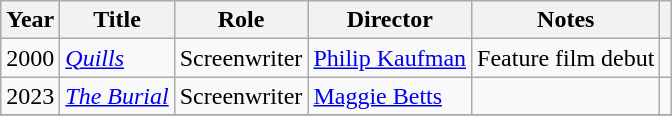<table class="wikitable unsortable">
<tr>
<th>Year</th>
<th>Title</th>
<th>Role</th>
<th>Director</th>
<th>Notes</th>
<th></th>
</tr>
<tr>
<td>2000</td>
<td><em><a href='#'>Quills</a></em></td>
<td>Screenwriter</td>
<td><a href='#'>Philip Kaufman</a></td>
<td>Feature film debut</td>
<td></td>
</tr>
<tr>
<td>2023</td>
<td><em><a href='#'>The Burial</a></em></td>
<td>Screenwriter</td>
<td><a href='#'>Maggie Betts</a></td>
<td></td>
<td></td>
</tr>
<tr>
</tr>
</table>
